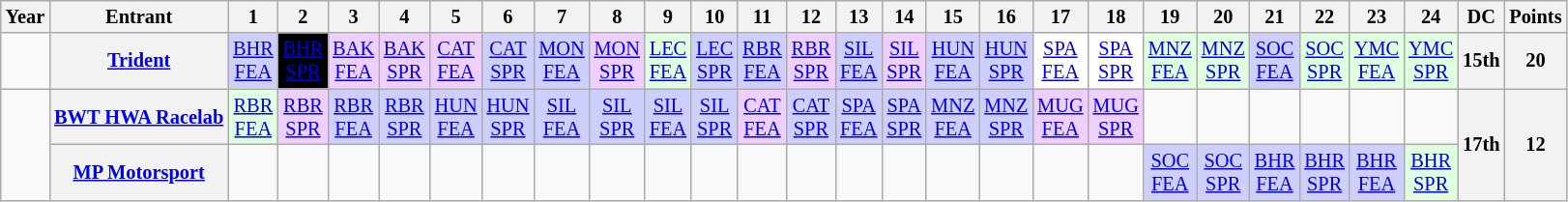<table class="wikitable" style="text-align:center; font-size:85%">
<tr>
<th>Year</th>
<th>Entrant</th>
<th>1</th>
<th>2</th>
<th>3</th>
<th>4</th>
<th>5</th>
<th>6</th>
<th>7</th>
<th>8</th>
<th>9</th>
<th>10</th>
<th>11</th>
<th>12</th>
<th>13</th>
<th>14</th>
<th>15</th>
<th>16</th>
<th>17</th>
<th>18</th>
<th>19</th>
<th>20</th>
<th>21</th>
<th>22</th>
<th>23</th>
<th>24</th>
<th>DC</th>
<th>Points</th>
</tr>
<tr>
<td></td>
<th><a href='#'>Trident</a></th>
<td style="background:#CFCFFF;"><a href='#'>BHR<br>FEA</a><br></td>
<td style="background:#000000; color:white"><a href='#'><span>BHR<br>SPR</span></a><br></td>
<td style="background:#EFCFFF;"><a href='#'>BAK<br>FEA</a><br></td>
<td style="background:#EFCFFF;"><a href='#'>BAK<br>SPR</a><br></td>
<td style="background:#EFCFFF;"><a href='#'>CAT<br>FEA</a><br></td>
<td style="background:#CFCFFF;"><a href='#'>CAT<br>SPR</a><br></td>
<td style="background:#CFCFFF;"><a href='#'>MON<br>FEA</a><br></td>
<td style="background:#EFCFFF;"><a href='#'>MON<br>SPR</a><br></td>
<td style="background:#DFFFDF;"><a href='#'>LEC<br>FEA</a><br></td>
<td style="background:#CFCFFF;"><a href='#'>LEC<br>SPR</a><br></td>
<td style="background:#CFCFFF;"><a href='#'>RBR<br>FEA</a><br></td>
<td style="background:#EFCFFF;"><a href='#'>RBR<br>SPR</a><br></td>
<td style="background:#CFCFFF;"><a href='#'>SIL<br>FEA</a><br></td>
<td style="background:#EFCFFF;"><a href='#'>SIL<br>SPR</a><br></td>
<td style="background:#CFCFFF;"><a href='#'>HUN<br>FEA</a><br></td>
<td style="background:#CFCFFF;"><a href='#'>HUN<br>SPR</a><br></td>
<td style="background:#FFFFFF;"><a href='#'>SPA<br>FEA</a><br></td>
<td style="background:#FFFFFF;"><a href='#'>SPA<br>SPR</a><br></td>
<td style="background:#DFFFDF;"><a href='#'>MNZ<br>FEA</a><br></td>
<td style="background:#DFFFDF;"><a href='#'>MNZ<br>SPR</a><br></td>
<td style="background:#CFCFFF;"><a href='#'>SOC<br>FEA</a><br></td>
<td style="background:#DFFFDF;"><a href='#'>SOC<br>SPR</a><br></td>
<td style="background:#DFFFDF;"><a href='#'>YMC<br>FEA</a><br></td>
<td style="background:#DFFFDF;"><a href='#'>YMC<br>SPR</a><br></td>
<th>15th</th>
<th>20</th>
</tr>
<tr>
<td rowspan="2"></td>
<th nowrap><a href='#'>BWT HWA Racelab</a></th>
<td style="background:#DFFFDF;"><a href='#'>RBR<br>FEA</a><br></td>
<td style="background:#EFCFFF;"><a href='#'>RBR<br>SPR</a><br></td>
<td style="background:#CFCFFF;"><a href='#'>RBR<br>FEA</a><br></td>
<td style="background:#CFCFFF;"><a href='#'>RBR<br>SPR</a><br></td>
<td style="background:#CFCFFF;"><a href='#'>HUN<br>FEA</a><br></td>
<td style="background:#CFCFFF;"><a href='#'>HUN<br>SPR</a><br></td>
<td style="background:#CFCFFF;"><a href='#'>SIL<br>FEA</a><br></td>
<td style="background:#CFCFFF;"><a href='#'>SIL<br>SPR</a><br></td>
<td style="background:#CFCFFF;"><a href='#'>SIL<br>FEA</a><br></td>
<td style="background:#CFCFFF;"><a href='#'>SIL<br>SPR</a><br></td>
<td style="background:#EFCFFF;"><a href='#'>CAT<br>FEA</a><br></td>
<td style="background:#CFCFFF;"><a href='#'>CAT<br>SPR</a><br></td>
<td style="background:#CFCFFF;"><a href='#'>SPA<br>FEA</a><br></td>
<td style="background:#CFCFFF;"><a href='#'>SPA<br>SPR</a><br></td>
<td style="background:#CFCFFF;"><a href='#'>MNZ<br>FEA</a><br></td>
<td style="background:#CFCFFF;"><a href='#'>MNZ<br>SPR</a><br></td>
<td style="background:#EFCFFF;"><a href='#'>MUG<br>FEA</a><br></td>
<td style="background:#EFCFFF;"><a href='#'>MUG<br>SPR</a><br></td>
<td></td>
<td></td>
<td></td>
<td></td>
<td></td>
<td></td>
<th rowspan=2>17th</th>
<th rowspan=2>12</th>
</tr>
<tr>
<th><a href='#'>MP Motorsport</a></th>
<td></td>
<td></td>
<td></td>
<td></td>
<td></td>
<td></td>
<td></td>
<td></td>
<td></td>
<td></td>
<td></td>
<td></td>
<td></td>
<td></td>
<td></td>
<td></td>
<td></td>
<td></td>
<td style="background:#CFCFFF;"><a href='#'>SOC<br>FEA</a><br></td>
<td style="background:#CFCFFF;"><a href='#'>SOC<br>SPR</a><br></td>
<td style="background:#CFCFFF;"><a href='#'>BHR<br>FEA</a><br></td>
<td style="background:#CFCFFF;"><a href='#'>BHR<br>SPR</a><br></td>
<td style="background:#CFCFFF;"><a href='#'>BHR<br>FEA</a><br></td>
<td style="background:#DFFFDF;"><a href='#'>BHR<br>SPR</a><br></td>
</tr>
</table>
